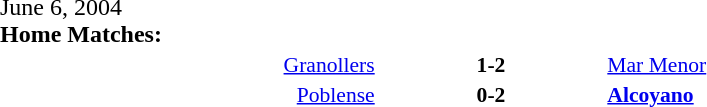<table width=100% cellspacing=1>
<tr>
<th width=20%></th>
<th width=12%></th>
<th width=20%></th>
<th></th>
</tr>
<tr>
<td>June 6, 2004<br><strong>Home Matches:</strong></td>
</tr>
<tr style=font-size:90%>
<td align=right><a href='#'>Granollers</a></td>
<td align=center><strong>1-2</strong></td>
<td><a href='#'>Mar Menor</a></td>
</tr>
<tr style=font-size:90%>
<td align=right><a href='#'>Poblense</a></td>
<td align=center><strong>0-2</strong></td>
<td><strong><a href='#'>Alcoyano</a></strong></td>
</tr>
</table>
